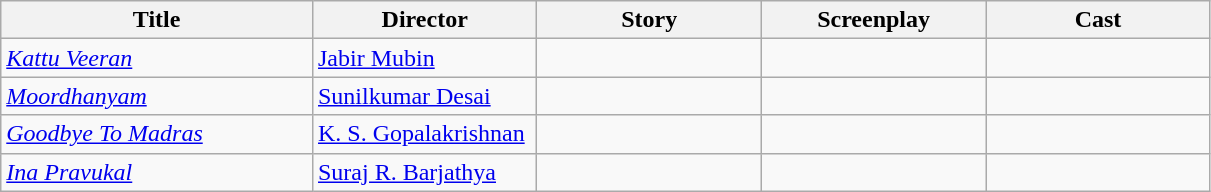<table class="wikitable sortable">
<tr>
<th style="width:25%;">Title</th>
<th style="width:18%;">Director</th>
<th style="width:18%;">Story</th>
<th style="width:18%;">Screenplay</th>
<th style="width:18%;">Cast</th>
</tr>
<tr>
<td><em><a href='#'>Kattu Veeran</a></em></td>
<td><a href='#'>Jabir Mubin</a></td>
<td></td>
<td></td>
<td></td>
</tr>
<tr>
<td><em><a href='#'>Moordhanyam</a></em></td>
<td><a href='#'>Sunilkumar Desai</a></td>
<td></td>
<td></td>
<td></td>
</tr>
<tr>
<td><em><a href='#'>Goodbye To Madras</a></em></td>
<td><a href='#'>K. S. Gopalakrishnan</a></td>
<td></td>
<td></td>
<td></td>
</tr>
<tr>
<td><em><a href='#'>Ina Pravukal</a></em></td>
<td><a href='#'>Suraj R. Barjathya</a></td>
<td></td>
<td></td>
<td></td>
</tr>
</table>
